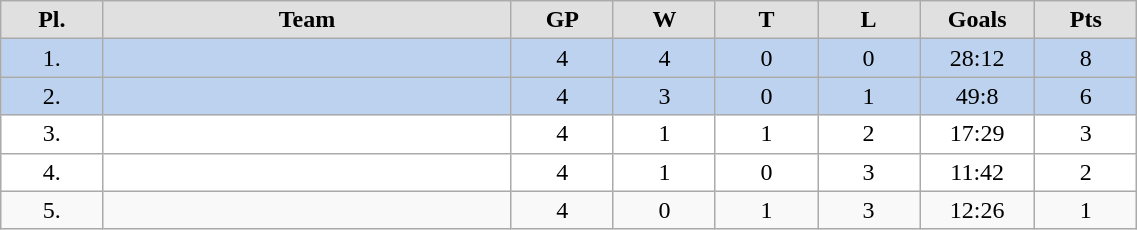<table class="wikitable" width="60%">
<tr style="font-weight:bold; background-color:#e0e0e0;" align="center" |>
<td width="5%">Pl.</td>
<td width="20%">Team</td>
<td width="5%">GP</td>
<td width="5%">W</td>
<td width="5%">T</td>
<td width="5%">L</td>
<td width="5%">Goals</td>
<td width="5%">Pts</td>
</tr>
<tr align="center" bgcolor="#BCD2EE">
<td>1.</td>
<td align="left"></td>
<td>4</td>
<td>4</td>
<td>0</td>
<td>0</td>
<td>28:12</td>
<td>8</td>
</tr>
<tr align="center" bgcolor="#BCD2EE">
<td>2.</td>
<td align="left"></td>
<td>4</td>
<td>3</td>
<td>0</td>
<td>1</td>
<td>49:8</td>
<td>6</td>
</tr>
<tr align="center" bgcolor="#FFFFFF">
<td>3.</td>
<td align="left"></td>
<td>4</td>
<td>1</td>
<td>1</td>
<td>2</td>
<td>17:29</td>
<td>3</td>
</tr>
<tr align="center" bgcolor="#FFFFFF">
<td>4.</td>
<td align="left"></td>
<td>4</td>
<td>1</td>
<td>0</td>
<td>3</td>
<td>11:42</td>
<td>2</td>
</tr>
<tr align="center">
<td>5.</td>
<td align="left"></td>
<td>4</td>
<td>0</td>
<td>1</td>
<td>3</td>
<td>12:26</td>
<td>1</td>
</tr>
</table>
